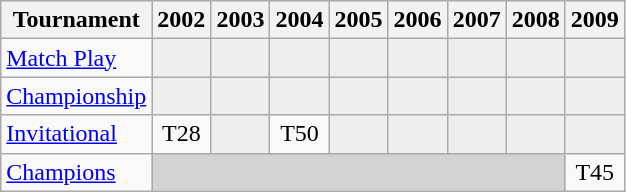<table class="wikitable" style="text-align:center;">
<tr>
<th>Tournament</th>
<th>2002</th>
<th>2003</th>
<th>2004</th>
<th>2005</th>
<th>2006</th>
<th>2007</th>
<th>2008</th>
<th>2009</th>
</tr>
<tr>
<td align="left"><a href='#'>Match Play</a></td>
<td style="background:#eeeeee;"></td>
<td style="background:#eeeeee;"></td>
<td style="background:#eeeeee;"></td>
<td style="background:#eeeeee;"></td>
<td style="background:#eeeeee;"></td>
<td style="background:#eeeeee;"></td>
<td style="background:#eeeeee;"></td>
<td style="background:#eeeeee;"></td>
</tr>
<tr>
<td align="left"><a href='#'>Championship</a></td>
<td style="background:#eeeeee;"></td>
<td style="background:#eeeeee;"></td>
<td style="background:#eeeeee;"></td>
<td style="background:#eeeeee;"></td>
<td style="background:#eeeeee;"></td>
<td style="background:#eeeeee;"></td>
<td style="background:#eeeeee;"></td>
<td style="background:#eeeeee;"></td>
</tr>
<tr>
<td align="left"><a href='#'>Invitational</a></td>
<td>T28</td>
<td style="background:#eeeeee;"></td>
<td>T50</td>
<td style="background:#eeeeee;"></td>
<td style="background:#eeeeee;"></td>
<td style="background:#eeeeee;"></td>
<td style="background:#eeeeee;"></td>
<td style="background:#eeeeee;"></td>
</tr>
<tr>
<td align="left"><a href='#'>Champions</a></td>
<td colspan=7 style="background:#D3D3D3;"></td>
<td>T45</td>
</tr>
</table>
